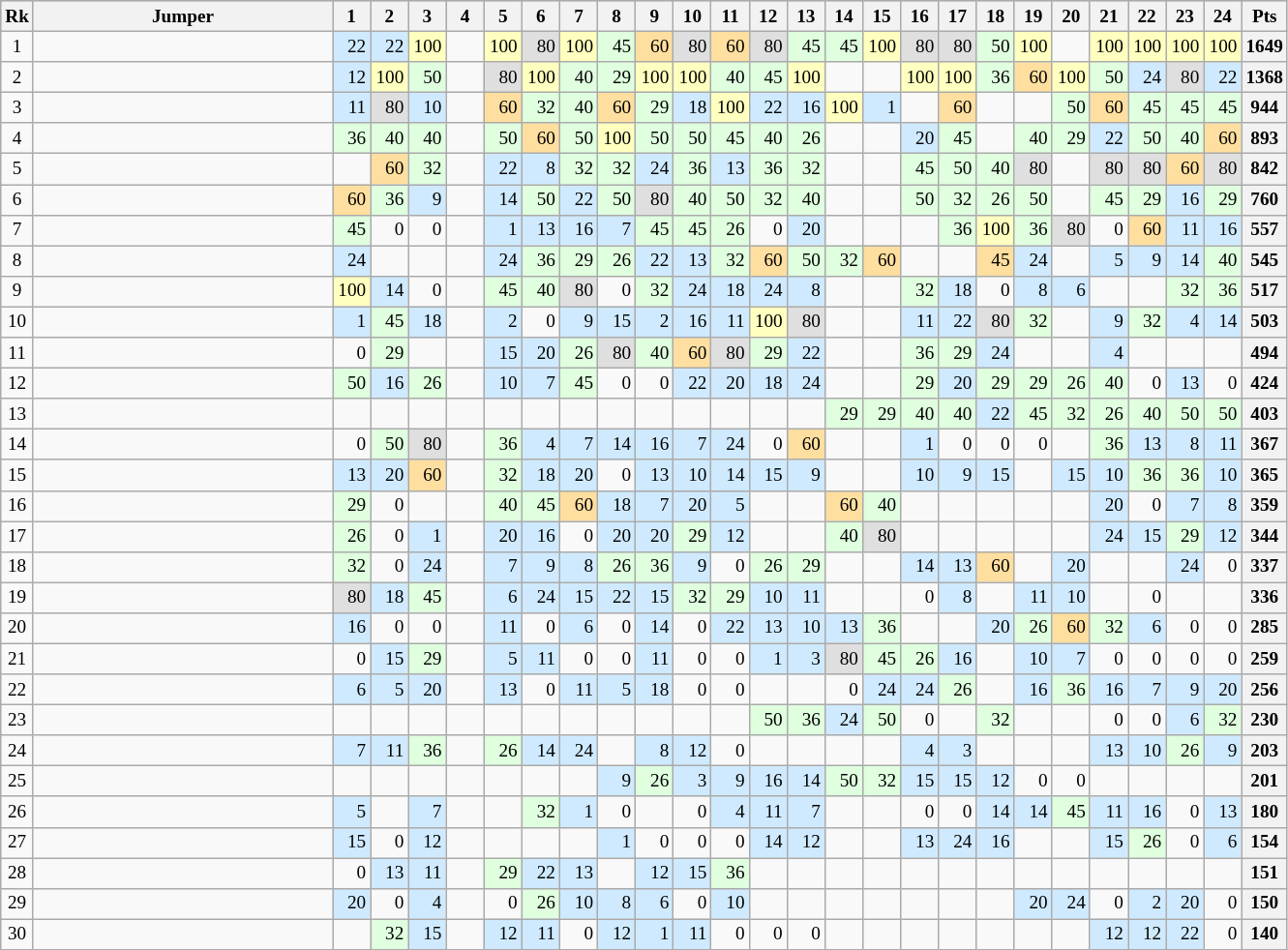<table class="wikitable sortable" bgcolor="#f7f8ff" cellpadding="3" cellspacing="0" border="1" style="font-size: 80%; border: gray solid 1px; border-collapse: collapse;">
<tr bgcolor="#CCCCCC" align="center">
<th width="10">Rk</th>
<th width="200">Jumper</th>
<th width="20">1</th>
<th width="20">2</th>
<th width="20">3</th>
<th width="20">4</th>
<th width="20">5</th>
<th width="20">6</th>
<th width="20" bgcolor="ffcfcf">7</th>
<th width="20" bgcolor="ffcfcf">8</th>
<th width="20" bgcolor="ffcfcf">9</th>
<th width="20" bgcolor="ffcfcf">10</th>
<th width="20">11</th>
<th width="20">12</th>
<th width="20">13</th>
<th width="20">14</th>
<th width="20">15</th>
<th width="20">16</th>
<th width="20">17</th>
<th width="20">18</th>
<th width="20">19</th>
<th width="20" bgcolor="cfcfff">20</th>
<th width="20" bgcolor="cfcfff">21</th>
<th width="20" bgcolor="cfcfff">22</th>
<th width="20" bgcolor="cfcfff">23</th>
<th width="20" bgcolor="cfcfff">24</th>
<th width="20">Pts</th>
</tr>
<tr align="right">
<td align="center">1</td>
<td align="left"></td>
<td bgcolor="cfeaff">22</td>
<td bgcolor="cfeaff">22</td>
<td bgcolor="ffffbf">100</td>
<td></td>
<td bgcolor="ffffbf">100</td>
<td bgcolor="dfdfdf">80</td>
<td bgcolor="ffffbf">100</td>
<td bgcolor="dfffdf">45</td>
<td bgcolor="ffdf9f">60</td>
<td bgcolor="dfdfdf">80</td>
<td bgcolor="ffdf9f">60</td>
<td bgcolor="dfdfdf">80</td>
<td bgcolor="dfffdf">45</td>
<td bgcolor="dfffdf">45</td>
<td bgcolor="ffffbf">100</td>
<td bgcolor="dfdfdf">80</td>
<td bgcolor="dfdfdf">80</td>
<td bgcolor="dfffdf">50</td>
<td bgcolor="ffffbf">100</td>
<td></td>
<td bgcolor="ffffbf">100</td>
<td bgcolor="ffffbf">100</td>
<td bgcolor="ffffbf">100</td>
<td bgcolor="ffffbf">100</td>
<th>1649</th>
</tr>
<tr align="right">
<td align="center">2</td>
<td align="left"></td>
<td bgcolor="cfeaff">12</td>
<td bgcolor="ffffbf">100</td>
<td bgcolor="dfffdf">50</td>
<td></td>
<td bgcolor="dfdfdf">80</td>
<td bgcolor="ffffbf">100</td>
<td bgcolor="dfffdf">40</td>
<td bgcolor="dfffdf">29</td>
<td bgcolor="ffffbf">100</td>
<td bgcolor="ffffbf">100</td>
<td bgcolor="dfffdf">40</td>
<td bgcolor="dfffdf">45</td>
<td bgcolor="ffffbf">100</td>
<td></td>
<td></td>
<td bgcolor="ffffbf">100</td>
<td bgcolor="ffffbf">100</td>
<td bgcolor="dfffdf">36</td>
<td bgcolor="ffdf9f">60</td>
<td bgcolor="ffffbf">100</td>
<td bgcolor="dfffdf">50</td>
<td bgcolor="cfeaff">24</td>
<td bgcolor="dfdfdf">80</td>
<td bgcolor="cfeaff">22</td>
<th>1368</th>
</tr>
<tr align="right">
<td align="center">3</td>
<td align="left"></td>
<td bgcolor="cfeaff">11</td>
<td bgcolor="dfdfdf">80</td>
<td bgcolor="cfeaff">10</td>
<td></td>
<td bgcolor="ffdf9f">60</td>
<td bgcolor="dfffdf">32</td>
<td bgcolor="dfffdf">40</td>
<td bgcolor="ffdf9f">60</td>
<td bgcolor="dfffdf">29</td>
<td bgcolor="cfeaff">18</td>
<td bgcolor="ffffbf">100</td>
<td bgcolor="cfeaff">22</td>
<td bgcolor="cfeaff">16</td>
<td bgcolor="ffffbf">100</td>
<td bgcolor="cfeaff">1</td>
<td></td>
<td bgcolor="ffdf9f">60</td>
<td></td>
<td></td>
<td bgcolor="dfffdf">50</td>
<td bgcolor="ffdf9f">60</td>
<td bgcolor="dfffdf">45</td>
<td bgcolor="dfffdf">45</td>
<td bgcolor="dfffdf">45</td>
<th>944</th>
</tr>
<tr align="right">
<td align="center">4</td>
<td align="left"></td>
<td bgcolor="dfffdf">36</td>
<td bgcolor="dfffdf">40</td>
<td bgcolor="dfffdf">40</td>
<td></td>
<td bgcolor="dfffdf">50</td>
<td bgcolor="ffdf9f">60</td>
<td bgcolor="dfffdf">50</td>
<td bgcolor="ffffbf">100</td>
<td bgcolor="dfffdf">50</td>
<td bgcolor="dfffdf">50</td>
<td bgcolor="dfffdf">45</td>
<td bgcolor="dfffdf">40</td>
<td bgcolor="dfffdf">26</td>
<td></td>
<td></td>
<td bgcolor="cfeaff">20</td>
<td bgcolor="dfffdf">45</td>
<td></td>
<td bgcolor="dfffdf">40</td>
<td bgcolor="dfffdf">29</td>
<td bgcolor="cfeaff">22</td>
<td bgcolor="dfffdf">50</td>
<td bgcolor="dfffdf">40</td>
<td bgcolor="ffdf9f">60</td>
<th>893</th>
</tr>
<tr align="right">
<td align="center">5</td>
<td align="left"></td>
<td></td>
<td bgcolor="ffdf9f">60</td>
<td bgcolor="dfffdf">32</td>
<td></td>
<td bgcolor="cfeaff">22</td>
<td bgcolor="cfeaff">8</td>
<td bgcolor="dfffdf">32</td>
<td bgcolor="dfffdf">32</td>
<td bgcolor="cfeaff">24</td>
<td bgcolor="dfffdf">36</td>
<td bgcolor="cfeaff">13</td>
<td bgcolor="dfffdf">36</td>
<td bgcolor="dfffdf">32</td>
<td></td>
<td></td>
<td bgcolor="dfffdf">45</td>
<td bgcolor="dfffdf">50</td>
<td bgcolor="dfffdf">40</td>
<td bgcolor="dfdfdf">80</td>
<td></td>
<td bgcolor="dfdfdf">80</td>
<td bgcolor="dfdfdf">80</td>
<td bgcolor="ffdf9f">60</td>
<td bgcolor="dfdfdf">80</td>
<th>842</th>
</tr>
<tr align="right">
<td align="center">6</td>
<td align="left"></td>
<td bgcolor="ffdf9f">60</td>
<td bgcolor="dfffdf">36</td>
<td bgcolor="cfeaff">9</td>
<td></td>
<td bgcolor="cfeaff">14</td>
<td bgcolor="dfffdf">50</td>
<td bgcolor="cfeaff">22</td>
<td bgcolor="dfffdf">50</td>
<td bgcolor="dfdfdf">80</td>
<td bgcolor="dfffdf">40</td>
<td bgcolor="dfffdf">50</td>
<td bgcolor="dfffdf">32</td>
<td bgcolor="dfffdf">40</td>
<td></td>
<td></td>
<td bgcolor="dfffdf">50</td>
<td bgcolor="dfffdf">32</td>
<td bgcolor="dfffdf">26</td>
<td bgcolor="dfffdf">50</td>
<td></td>
<td bgcolor="dfffdf">45</td>
<td bgcolor="dfffdf">29</td>
<td bgcolor="cfeaff">16</td>
<td bgcolor="dfffdf">29</td>
<th>760</th>
</tr>
<tr align="right">
<td align="center">7</td>
<td align="left"></td>
<td bgcolor="dfffdf">45</td>
<td>0</td>
<td>0</td>
<td></td>
<td bgcolor="cfeaff">1</td>
<td bgcolor="cfeaff">13</td>
<td bgcolor="cfeaff">16</td>
<td bgcolor="cfeaff">7</td>
<td bgcolor="dfffdf">45</td>
<td bgcolor="dfffdf">45</td>
<td bgcolor="dfffdf">26</td>
<td>0</td>
<td bgcolor="cfeaff">20</td>
<td></td>
<td></td>
<td></td>
<td bgcolor="dfffdf">36</td>
<td bgcolor="ffffbf">100</td>
<td bgcolor="dfffdf">36</td>
<td bgcolor="dfdfdf">80</td>
<td>0</td>
<td bgcolor="ffdf9f">60</td>
<td bgcolor="cfeaff">11</td>
<td bgcolor="cfeaff">16</td>
<th>557</th>
</tr>
<tr align="right">
<td align="center">8</td>
<td align="left"></td>
<td bgcolor="cfeaff">24</td>
<td></td>
<td></td>
<td></td>
<td bgcolor="cfeaff">24</td>
<td bgcolor="dfffdf">36</td>
<td bgcolor="dfffdf">29</td>
<td bgcolor="dfffdf">26</td>
<td bgcolor="cfeaff">22</td>
<td bgcolor="cfeaff">13</td>
<td bgcolor="dfffdf">32</td>
<td bgcolor="ffdf9f">60</td>
<td bgcolor="dfffdf">50</td>
<td bgcolor="dfffdf">32</td>
<td bgcolor="ffdf9f">60</td>
<td></td>
<td></td>
<td bgcolor="ffdf9f">45</td>
<td bgcolor="cfeaff">24</td>
<td></td>
<td bgcolor="cfeaff">5</td>
<td bgcolor="cfeaff">9</td>
<td bgcolor="cfeaff">14</td>
<td bgcolor="dfffdf">40</td>
<th>545</th>
</tr>
<tr align="right">
<td align="center">9</td>
<td align="left"></td>
<td bgcolor="ffffbf">100</td>
<td bgcolor="cfeaff">14</td>
<td>0</td>
<td></td>
<td bgcolor="dfffdf">45</td>
<td bgcolor="dfffdf">40</td>
<td bgcolor="dfdfdf">80</td>
<td>0</td>
<td bgcolor="dfffdf">32</td>
<td bgcolor="cfeaff">24</td>
<td bgcolor="cfeaff">18</td>
<td bgcolor="cfeaff">24</td>
<td bgcolor="cfeaff">8</td>
<td></td>
<td></td>
<td bgcolor="dfffdf">32</td>
<td bgcolor="cfeaff">18</td>
<td>0</td>
<td bgcolor="cfeaff">8</td>
<td bgcolor="cfeaff">6</td>
<td></td>
<td></td>
<td bgcolor="dfffdf">32</td>
<td bgcolor="dfffdf">36</td>
<th>517</th>
</tr>
<tr align="right">
<td align="center">10</td>
<td align="left"></td>
<td bgcolor="cfeaff">1</td>
<td bgcolor="dfffdf">45</td>
<td bgcolor="cfeaff">18</td>
<td></td>
<td bgcolor="cfeaff">2</td>
<td>0</td>
<td bgcolor="cfeaff">9</td>
<td bgcolor="cfeaff">15</td>
<td bgcolor="cfeaff">2</td>
<td bgcolor="cfeaff">16</td>
<td bgcolor="cfeaff">11</td>
<td bgcolor="ffffbf">100</td>
<td bgcolor="dfdfdf">80</td>
<td></td>
<td></td>
<td bgcolor="cfeaff">11</td>
<td bgcolor="cfeaff">22</td>
<td bgcolor="dfdfdf">80</td>
<td bgcolor="dfffdf">32</td>
<td></td>
<td bgcolor="cfeaff">9</td>
<td bgcolor="dfffdf">32</td>
<td bgcolor="cfeaff">4</td>
<td bgcolor="cfeaff">14</td>
<th>503</th>
</tr>
<tr align="right">
<td align="center">11</td>
<td align="left"></td>
<td>0</td>
<td bgcolor="dfffdf">29</td>
<td></td>
<td></td>
<td bgcolor="cfeaff">15</td>
<td bgcolor="cfeaff">20</td>
<td bgcolor="dfffdf">26</td>
<td bgcolor="dfdfdf">80</td>
<td bgcolor="dfffdf">40</td>
<td bgcolor="ffdf9f">60</td>
<td bgcolor="dfdfdf">80</td>
<td bgcolor="dfffdf">29</td>
<td bgcolor="cfeaff">22</td>
<td></td>
<td></td>
<td bgcolor="dfffdf">36</td>
<td bgcolor="dfffdf">29</td>
<td bgcolor="cfeaff">24</td>
<td></td>
<td></td>
<td bgcolor="cfeaff">4</td>
<td></td>
<td></td>
<td></td>
<th>494</th>
</tr>
<tr align="right">
<td align="center">12</td>
<td align="left"></td>
<td bgcolor="dfffdf">50</td>
<td bgcolor="cfeaff">16</td>
<td bgcolor="dfffdf">26</td>
<td></td>
<td bgcolor="cfeaff">10</td>
<td bgcolor="cfeaff">7</td>
<td bgcolor="dfffdf">45</td>
<td>0</td>
<td>0</td>
<td bgcolor="cfeaff">22</td>
<td bgcolor="cfeaff">20</td>
<td bgcolor="cfeaff">18</td>
<td bgcolor="cfeaff">24</td>
<td></td>
<td></td>
<td bgcolor="dfffdf">29</td>
<td bgcolor="cfeaff">20</td>
<td bgcolor="dfffdf">29</td>
<td bgcolor="dfffdf">29</td>
<td bgcolor="dfffdf">26</td>
<td bgcolor="dfffdf">40</td>
<td>0</td>
<td bgcolor="cfeaff">13</td>
<td>0</td>
<th>424</th>
</tr>
<tr align="right">
<td align="center">13</td>
<td align="left"></td>
<td></td>
<td></td>
<td></td>
<td></td>
<td></td>
<td></td>
<td></td>
<td></td>
<td></td>
<td></td>
<td></td>
<td></td>
<td></td>
<td bgcolor="dfffdf">29</td>
<td bgcolor="dfffdf">29</td>
<td bgcolor="dfffdf">40</td>
<td bgcolor="dfffdf">40</td>
<td bgcolor="cfeaff">22</td>
<td bgcolor="dfffdf">45</td>
<td bgcolor="dfffdf">32</td>
<td bgcolor="dfffdf">26</td>
<td bgcolor="dfffdf">40</td>
<td bgcolor="dfffdf">50</td>
<td bgcolor="dfffdf">50</td>
<th>403</th>
</tr>
<tr align="right">
<td align="center">14</td>
<td align="left"></td>
<td>0</td>
<td bgcolor="dfffdf">50</td>
<td bgcolor="dfdfdf">80</td>
<td></td>
<td bgcolor="dfffdf">36</td>
<td bgcolor="cfeaff">4</td>
<td bgcolor="cfeaff">7</td>
<td bgcolor="cfeaff">14</td>
<td bgcolor="cfeaff">16</td>
<td bgcolor="cfeaff">7</td>
<td bgcolor="cfeaff">24</td>
<td>0</td>
<td bgcolor="ffdf9f">60</td>
<td></td>
<td></td>
<td bgcolor="cfeaff">1</td>
<td>0</td>
<td>0</td>
<td>0</td>
<td></td>
<td bgcolor="dfffdf">36</td>
<td bgcolor="cfeaff">13</td>
<td bgcolor="cfeaff">8</td>
<td bgcolor="cfeaff">11</td>
<th>367</th>
</tr>
<tr align="right">
<td align="center">15</td>
<td align="left"></td>
<td bgcolor="cfeaff">13</td>
<td bgcolor="cfeaff">20</td>
<td bgcolor="ffdf9f">60</td>
<td></td>
<td bgcolor="dfffdf">32</td>
<td bgcolor="cfeaff">18</td>
<td bgcolor="cfeaff">20</td>
<td>0</td>
<td bgcolor="cfeaff">13</td>
<td bgcolor="cfeaff">10</td>
<td bgcolor="cfeaff">14</td>
<td bgcolor="cfeaff">15</td>
<td bgcolor="cfeaff">9</td>
<td></td>
<td></td>
<td bgcolor="cfeaff">10</td>
<td bgcolor="cfeaff">9</td>
<td bgcolor="cfeaff">15</td>
<td></td>
<td bgcolor="cfeaff">15</td>
<td bgcolor="cfeaff">10</td>
<td bgcolor="dfffdf">36</td>
<td bgcolor="dfffdf">36</td>
<td bgcolor="cfeaff">10</td>
<th>365</th>
</tr>
<tr align="right">
<td align="center">16</td>
<td align="left"></td>
<td bgcolor="dfffdf">29</td>
<td>0</td>
<td></td>
<td></td>
<td bgcolor="dfffdf">40</td>
<td bgcolor="dfffdf">45</td>
<td bgcolor="ffdf9f">60</td>
<td bgcolor="cfeaff">18</td>
<td bgcolor="cfeaff">7</td>
<td bgcolor="cfeaff">20</td>
<td bgcolor="cfeaff">5</td>
<td></td>
<td></td>
<td bgcolor="ffdf9f">60</td>
<td bgcolor="dfffdf">40</td>
<td></td>
<td></td>
<td></td>
<td></td>
<td></td>
<td bgcolor="cfeaff">20</td>
<td>0</td>
<td bgcolor="cfeaff">7</td>
<td bgcolor="cfeaff">8</td>
<th>359</th>
</tr>
<tr align="right">
<td align="center">17</td>
<td align="left"></td>
<td bgcolor="dfffdf">26</td>
<td>0</td>
<td bgcolor="cfeaff">1</td>
<td></td>
<td bgcolor="cfeaff">20</td>
<td bgcolor="cfeaff">16</td>
<td>0</td>
<td bgcolor="cfeaff">20</td>
<td bgcolor="cfeaff">20</td>
<td bgcolor="dfffdf">29</td>
<td bgcolor="cfeaff">12</td>
<td></td>
<td></td>
<td bgcolor="dfffdf">40</td>
<td bgcolor="dfdfdf">80</td>
<td></td>
<td></td>
<td></td>
<td></td>
<td></td>
<td bgcolor="cfeaff">24</td>
<td bgcolor="cfeaff">15</td>
<td bgcolor="dfffdf">29</td>
<td bgcolor="cfeaff">12</td>
<th>344</th>
</tr>
<tr align="right">
<td align="center">18</td>
<td align="left"></td>
<td bgcolor="dfffdf">32</td>
<td>0</td>
<td bgcolor="cfeaff">24</td>
<td></td>
<td bgcolor="cfeaff">7</td>
<td bgcolor="cfeaff">9</td>
<td bgcolor="cfeaff">8</td>
<td bgcolor="dfffdf">26</td>
<td bgcolor="dfffdf">36</td>
<td bgcolor="cfeaff">9</td>
<td>0</td>
<td bgcolor="dfffdf">26</td>
<td bgcolor="dfffdf">29</td>
<td></td>
<td></td>
<td bgcolor="cfeaff">14</td>
<td bgcolor="cfeaff">13</td>
<td bgcolor="ffdf9f">60</td>
<td></td>
<td bgcolor="cfeaff">20</td>
<td></td>
<td></td>
<td bgcolor="cfeaff">24</td>
<td>0</td>
<th>337</th>
</tr>
<tr align="right">
<td align="center">19</td>
<td align="left"></td>
<td bgcolor="dfdfdf">80</td>
<td bgcolor="cfeaff">18</td>
<td bgcolor="dfffdf">45</td>
<td></td>
<td bgcolor="cfeaff">6</td>
<td bgcolor="cfeaff">24</td>
<td bgcolor="cfeaff">15</td>
<td bgcolor="cfeaff">22</td>
<td bgcolor="cfeaff">15</td>
<td bgcolor="dfffdf">32</td>
<td bgcolor="dfffdf">29</td>
<td bgcolor="cfeaff">10</td>
<td bgcolor="cfeaff">11</td>
<td></td>
<td></td>
<td>0</td>
<td bgcolor="cfeaff">8</td>
<td></td>
<td bgcolor="cfeaff">11</td>
<td bgcolor="cfeaff">10</td>
<td></td>
<td>0</td>
<td></td>
<td></td>
<th>336</th>
</tr>
<tr align="right">
<td align="center">20</td>
<td align="left"></td>
<td bgcolor="cfeaff">16</td>
<td>0</td>
<td>0</td>
<td></td>
<td bgcolor="cfeaff">11</td>
<td>0</td>
<td bgcolor="cfeaff">6</td>
<td>0</td>
<td bgcolor="cfeaff">14</td>
<td>0</td>
<td bgcolor="cfeaff">22</td>
<td bgcolor="cfeaff">13</td>
<td bgcolor="cfeaff">10</td>
<td bgcolor="cfeaff">13</td>
<td bgcolor="dfffdf">36</td>
<td></td>
<td></td>
<td bgcolor="cfeaff">20</td>
<td bgcolor="dfffdf">26</td>
<td bgcolor="ffdf9f">60</td>
<td bgcolor="dfffdf">32</td>
<td bgcolor="cfeaff">6</td>
<td>0</td>
<td>0</td>
<th>285</th>
</tr>
<tr align="right">
<td align="center">21</td>
<td align="left"></td>
<td>0</td>
<td bgcolor="cfeaff">15</td>
<td bgcolor="dfffdf">29</td>
<td></td>
<td bgcolor="cfeaff">5</td>
<td bgcolor="cfeaff">11</td>
<td>0</td>
<td>0</td>
<td bgcolor="cfeaff">11</td>
<td>0</td>
<td>0</td>
<td bgcolor="cfeaff">1</td>
<td bgcolor="cfeaff">3</td>
<td bgcolor="dfdfdf">80</td>
<td bgcolor="dfffdf">45</td>
<td bgcolor="dfffdf">26</td>
<td bgcolor="cfeaff">16</td>
<td></td>
<td bgcolor="cfeaff">10</td>
<td bgcolor="cfeaff">7</td>
<td>0</td>
<td>0</td>
<td>0</td>
<td>0</td>
<th>259</th>
</tr>
<tr align="right">
<td align="center">22</td>
<td align="left"></td>
<td bgcolor="cfeaff">6</td>
<td bgcolor="cfeaff">5</td>
<td bgcolor="cfeaff">20</td>
<td></td>
<td bgcolor="cfeaff">13</td>
<td>0</td>
<td bgcolor="cfeaff">11</td>
<td bgcolor="cfeaff">5</td>
<td bgcolor="cfeaff">18</td>
<td>0</td>
<td>0</td>
<td></td>
<td></td>
<td>0</td>
<td bgcolor="cfeaff">24</td>
<td bgcolor="cfeaff">24</td>
<td bgcolor="dfffdf">26</td>
<td></td>
<td bgcolor="cfeaff">16</td>
<td bgcolor="dfffdf">36</td>
<td bgcolor="cfeaff">16</td>
<td bgcolor="cfeaff">7</td>
<td bgcolor="cfeaff">9</td>
<td bgcolor="cfeaff">20</td>
<th>256</th>
</tr>
<tr align="right">
<td align="center">23</td>
<td align="left"></td>
<td></td>
<td></td>
<td></td>
<td></td>
<td></td>
<td></td>
<td></td>
<td></td>
<td></td>
<td></td>
<td></td>
<td bgcolor="dfffdf">50</td>
<td bgcolor="dfffdf">36</td>
<td bgcolor="cfeaff">24</td>
<td bgcolor="dfffdf">50</td>
<td>0</td>
<td></td>
<td bgcolor="dfffdf">32</td>
<td></td>
<td></td>
<td>0</td>
<td>0</td>
<td bgcolor="cfeaff">6</td>
<td bgcolor="dfffdf">32</td>
<th>230</th>
</tr>
<tr align="right">
<td align="center">24</td>
<td align="left"></td>
<td bgcolor="cfeaff">7</td>
<td bgcolor="cfeaff">11</td>
<td bgcolor="dfffdf">36</td>
<td></td>
<td bgcolor="dfffdf">26</td>
<td bgcolor="cfeaff">14</td>
<td bgcolor="cfeaff">24</td>
<td></td>
<td bgcolor="cfeaff">8</td>
<td bgcolor="cfeaff">12</td>
<td>0</td>
<td></td>
<td></td>
<td></td>
<td></td>
<td bgcolor="cfeaff">4</td>
<td bgcolor="cfeaff">3</td>
<td></td>
<td></td>
<td></td>
<td bgcolor="cfeaff">13</td>
<td bgcolor="cfeaff">10</td>
<td bgcolor="dfffdf">26</td>
<td bgcolor="cfeaff">9</td>
<th>203</th>
</tr>
<tr align="right">
<td align="center">25</td>
<td align="left"></td>
<td></td>
<td></td>
<td></td>
<td></td>
<td></td>
<td></td>
<td></td>
<td bgcolor="cfeaff">9</td>
<td bgcolor="dfffdf">26</td>
<td bgcolor="cfeaff">3</td>
<td bgcolor="cfeaff">9</td>
<td bgcolor="cfeaff">16</td>
<td bgcolor="cfeaff">14</td>
<td bgcolor="dfffdf">50</td>
<td bgcolor="dfffdf">32</td>
<td bgcolor="cfeaff">15</td>
<td bgcolor="cfeaff">15</td>
<td bgcolor="cfeaff">12</td>
<td>0</td>
<td>0</td>
<td></td>
<td></td>
<td></td>
<td></td>
<th>201</th>
</tr>
<tr align="right">
<td align="center">26</td>
<td align="left"></td>
<td bgcolor="cfeaff">5</td>
<td></td>
<td bgcolor="cfeaff">7</td>
<td></td>
<td></td>
<td bgcolor="dfffdf">32</td>
<td bgcolor="cfeaff">1</td>
<td>0</td>
<td></td>
<td>0</td>
<td bgcolor="cfeaff">4</td>
<td bgcolor="cfeaff">11</td>
<td bgcolor="cfeaff">7</td>
<td></td>
<td></td>
<td>0</td>
<td>0</td>
<td bgcolor="cfeaff">14</td>
<td bgcolor="cfeaff">14</td>
<td bgcolor="dfffdf">45</td>
<td bgcolor="cfeaff">11</td>
<td bgcolor="cfeaff">16</td>
<td>0</td>
<td bgcolor="cfeaff">13</td>
<th>180</th>
</tr>
<tr align="right">
<td align="center">27</td>
<td align="left"></td>
<td bgcolor="cfeaff">15</td>
<td>0</td>
<td bgcolor="cfeaff">12</td>
<td></td>
<td></td>
<td></td>
<td></td>
<td bgcolor="cfeaff">1</td>
<td>0</td>
<td>0</td>
<td>0</td>
<td bgcolor="cfeaff">14</td>
<td bgcolor="cfeaff">12</td>
<td></td>
<td></td>
<td bgcolor="cfeaff">13</td>
<td bgcolor="cfeaff">24</td>
<td bgcolor="cfeaff">16</td>
<td></td>
<td></td>
<td bgcolor="cfeaff">15</td>
<td bgcolor="dfffdf">26</td>
<td>0</td>
<td bgcolor="cfeaff">6</td>
<th>154</th>
</tr>
<tr align="right">
<td align="center">28</td>
<td align="left"></td>
<td>0</td>
<td bgcolor="cfeaff">13</td>
<td bgcolor="cfeaff">11</td>
<td></td>
<td bgcolor="dfffdf">29</td>
<td bgcolor="cfeaff">22</td>
<td bgcolor="cfeaff">13</td>
<td></td>
<td bgcolor="cfeaff">12</td>
<td bgcolor="cfeaff">15</td>
<td bgcolor="dfffdf">36</td>
<td></td>
<td></td>
<td></td>
<td></td>
<td></td>
<td></td>
<td></td>
<td></td>
<td></td>
<td></td>
<td></td>
<td></td>
<td></td>
<th>151</th>
</tr>
<tr align="right">
<td align="center">29</td>
<td align="left"></td>
<td bgcolor="cfeaff">20</td>
<td>0</td>
<td bgcolor="cfeaff">4</td>
<td></td>
<td>0</td>
<td bgcolor="dfffdf">26</td>
<td bgcolor="cfeaff">10</td>
<td bgcolor="cfeaff">8</td>
<td bgcolor="cfeaff">6</td>
<td>0</td>
<td bgcolor="cfeaff">10</td>
<td></td>
<td></td>
<td></td>
<td></td>
<td></td>
<td></td>
<td></td>
<td bgcolor="cfeaff">20</td>
<td bgcolor="cfeaff">24</td>
<td>0</td>
<td bgcolor="cfeaff">2</td>
<td bgcolor="cfeaff">20</td>
<td>0</td>
<th>150</th>
</tr>
<tr align="right">
<td align="center">30</td>
<td align="left"></td>
<td></td>
<td bgcolor="dfffdf">32</td>
<td bgcolor="cfeaff">15</td>
<td></td>
<td bgcolor="cfeaff">12</td>
<td bgcolor="cfeaff">11</td>
<td>0</td>
<td bgcolor="cfeaff">12</td>
<td bgcolor="cfeaff">1</td>
<td bgcolor="cfeaff">11</td>
<td>0</td>
<td>0</td>
<td>0</td>
<td></td>
<td></td>
<td></td>
<td></td>
<td></td>
<td></td>
<td></td>
<td bgcolor="cfeaff">12</td>
<td bgcolor="cfeaff">12</td>
<td bgcolor="cfeaff">22</td>
<td>0</td>
<th>140</th>
</tr>
</table>
